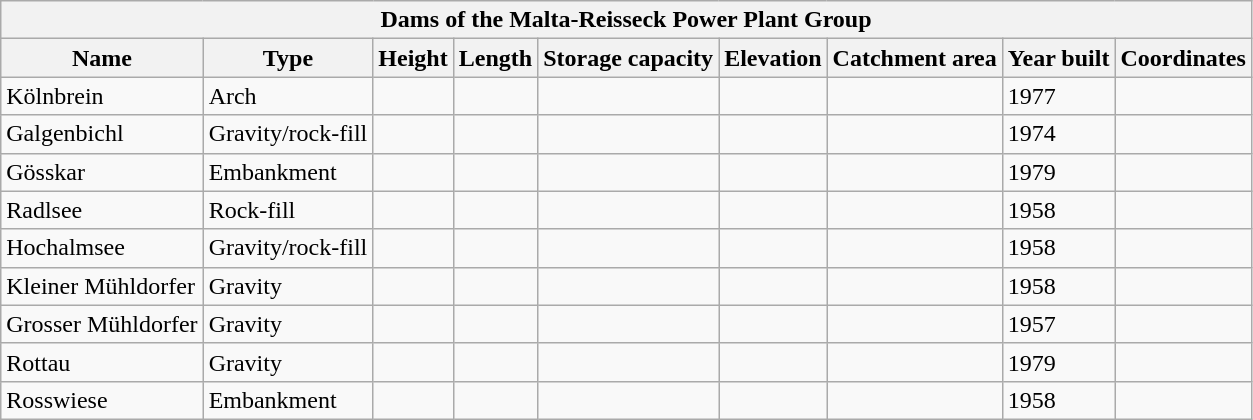<table class="wikitable collapsible collapsed">
<tr>
<th colspan="9" style="text-align: center;"><strong>Dams of the Malta-Reisseck Power Plant Group</strong></th>
</tr>
<tr>
<th>Name</th>
<th>Type</th>
<th>Height</th>
<th>Length</th>
<th>Storage capacity</th>
<th>Elevation</th>
<th>Catchment area</th>
<th>Year built</th>
<th>Coordinates</th>
</tr>
<tr>
<td>Kölnbrein</td>
<td>Arch</td>
<td></td>
<td></td>
<td></td>
<td></td>
<td></td>
<td>1977</td>
<td></td>
</tr>
<tr>
<td>Galgenbichl</td>
<td>Gravity/rock-fill</td>
<td></td>
<td></td>
<td></td>
<td></td>
<td></td>
<td>1974</td>
<td></td>
</tr>
<tr>
<td>Gösskar</td>
<td>Embankment</td>
<td></td>
<td></td>
<td></td>
<td></td>
<td></td>
<td>1979</td>
<td></td>
</tr>
<tr>
<td>Radlsee</td>
<td>Rock-fill</td>
<td></td>
<td></td>
<td></td>
<td></td>
<td></td>
<td>1958</td>
<td></td>
</tr>
<tr>
<td>Hochalmsee</td>
<td>Gravity/rock-fill</td>
<td></td>
<td></td>
<td></td>
<td></td>
<td></td>
<td>1958</td>
<td></td>
</tr>
<tr>
<td>Kleiner Mühldorfer</td>
<td>Gravity</td>
<td></td>
<td></td>
<td></td>
<td></td>
<td></td>
<td>1958</td>
<td></td>
</tr>
<tr>
<td>Grosser Mühldorfer</td>
<td>Gravity</td>
<td></td>
<td></td>
<td></td>
<td></td>
<td></td>
<td>1957</td>
<td></td>
</tr>
<tr>
<td>Rottau</td>
<td>Gravity</td>
<td></td>
<td></td>
<td></td>
<td></td>
<td></td>
<td>1979</td>
<td></td>
</tr>
<tr>
<td>Rosswiese</td>
<td>Embankment</td>
<td></td>
<td></td>
<td></td>
<td></td>
<td></td>
<td>1958</td>
<td></td>
</tr>
</table>
